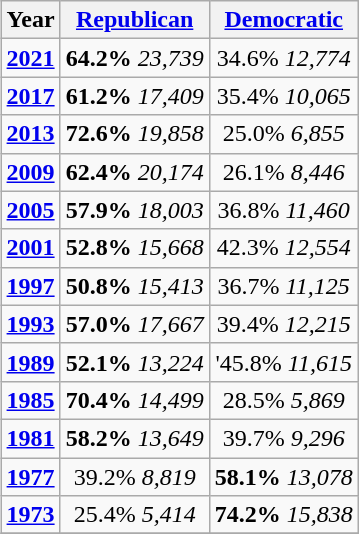<table class="wikitable" style="float:right; margin: 1em 1em 1em 0;">
<tr>
<th>Year</th>
<th><a href='#'>Republican</a></th>
<th><a href='#'>Democratic</a></th>
</tr>
<tr>
<td style="text-align:center;" ><strong><a href='#'>2021</a></strong></td>
<td style="text-align:center;" ><strong>64.2%</strong> <em>23,739</em></td>
<td style="text-align:center;" >34.6% <em>12,774</em></td>
</tr>
<tr>
<td style="text-align:center;" ><strong><a href='#'>2017</a></strong></td>
<td style="text-align:center;" ><strong>61.2%</strong> <em>17,409</em></td>
<td style="text-align:center;" >35.4% <em>10,065</em></td>
</tr>
<tr>
<td style="text-align:center;" ><strong><a href='#'>2013</a></strong></td>
<td style="text-align:center;" ><strong>72.6% </strong> <em>19,858</em></td>
<td style="text-align:center;" >25.0% <em>6,855</em></td>
</tr>
<tr>
<td style="text-align:center;" ><strong><a href='#'>2009</a></strong></td>
<td style="text-align:center;" ><strong>62.4%</strong> <em>20,174</em></td>
<td style="text-align:center;" >26.1% <em>8,446</em></td>
</tr>
<tr>
<td style="text-align:center;" ><strong><a href='#'>2005</a></strong></td>
<td style="text-align:center;" ><strong>57.9%</strong> <em>18,003</em></td>
<td style="text-align:center;" >36.8% <em>11,460</em></td>
</tr>
<tr>
<td style="text-align:center;" ><strong><a href='#'>2001</a></strong></td>
<td style="text-align:center;" ><strong>52.8%</strong> <em>15,668</em></td>
<td style="text-align:center;" >42.3% <em>12,554</em></td>
</tr>
<tr>
<td style="text-align:center;" ><strong><a href='#'>1997</a></strong></td>
<td style="text-align:center;" ><strong>50.8%</strong> <em>15,413</em></td>
<td style="text-align:center;" >36.7% <em>11,125</em></td>
</tr>
<tr>
<td style="text-align:center;" ><strong><a href='#'>1993</a></strong></td>
<td style="text-align:center;" ><strong>57.0%</strong> <em>17,667</em></td>
<td style="text-align:center;" >39.4% <em>12,215</em></td>
</tr>
<tr>
<td style="text-align:center;" ><strong><a href='#'>1989</a></strong></td>
<td style="text-align:center;" ><strong>52.1%</strong> <em>13,224</em></td>
<td style="text-align:center;" >'45.8% <em>11,615</em></td>
</tr>
<tr>
<td style="text-align:center;" ><strong><a href='#'>1985</a></strong></td>
<td style="text-align:center;" ><strong>70.4% </strong> <em>14,499</em></td>
<td style="text-align:center;" >28.5% <em>5,869</em></td>
</tr>
<tr>
<td style="text-align:center;" ><strong><a href='#'>1981</a></strong></td>
<td style="text-align:center;" ><strong>58.2%</strong> <em>13,649</em></td>
<td style="text-align:center;" >39.7% <em>9,296</em></td>
</tr>
<tr>
<td style="text-align:center;" ><strong><a href='#'>1977</a></strong></td>
<td style="text-align:center;" >39.2% <em>8,819</em></td>
<td style="text-align:center;" ><strong>58.1% </strong> <em>13,078</em></td>
</tr>
<tr>
<td style="text-align:center;" ><strong><a href='#'>1973</a></strong></td>
<td style="text-align:center;" >25.4% <em>5,414</em></td>
<td style="text-align:center;" ><strong>74.2% </strong> <em>15,838</em></td>
</tr>
<tr>
</tr>
</table>
